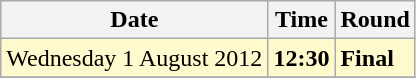<table class="wikitable">
<tr>
<th>Date</th>
<th>Time</th>
<th>Round</th>
</tr>
<tr>
<td style=background:lemonchiffon>Wednesday 1 August 2012</td>
<td style=background:lemonchiffon><strong>12:30</strong></td>
<td style=background:lemonchiffon><strong>Final</strong></td>
</tr>
<tr>
</tr>
</table>
